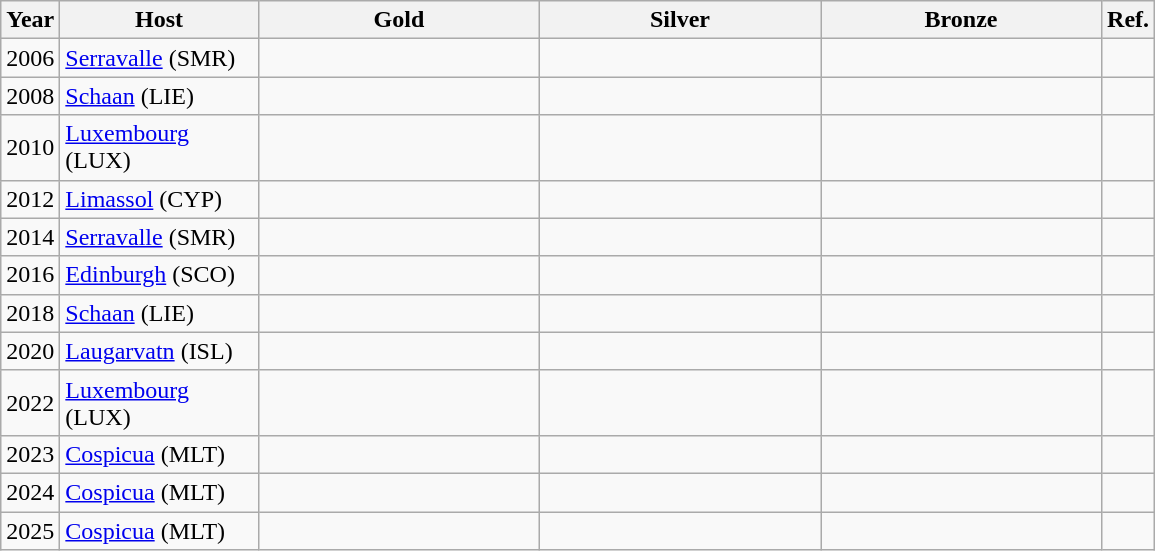<table class="wikitable">
<tr>
<th>Year</th>
<th width="125px">Host</th>
<th width="180px" bgcolor="#F7F6A8">Gold</th>
<th width="180px" bgcolor="#DCE5E5">Silver</th>
<th width="180px" bgcolor="#FFDAB9">Bronze</th>
<th>Ref.</th>
</tr>
<tr>
<td>2006</td>
<td><a href='#'>Serravalle</a> (SMR)</td>
<td></td>
<td></td>
<td></td>
<td></td>
</tr>
<tr>
<td>2008</td>
<td><a href='#'>Schaan</a> (LIE)</td>
<td></td>
<td></td>
<td></td>
<td></td>
</tr>
<tr>
<td>2010</td>
<td><a href='#'>Luxembourg</a> (LUX)</td>
<td></td>
<td></td>
<td></td>
<td></td>
</tr>
<tr>
<td>2012</td>
<td><a href='#'>Limassol</a> (CYP)</td>
<td></td>
<td></td>
<td></td>
<td></td>
</tr>
<tr>
<td>2014</td>
<td><a href='#'>Serravalle</a> (SMR)</td>
<td></td>
<td></td>
<td></td>
<td></td>
</tr>
<tr>
<td>2016</td>
<td><a href='#'>Edinburgh</a> (SCO)</td>
<td></td>
<td></td>
<td></td>
<td></td>
</tr>
<tr>
<td>2018</td>
<td><a href='#'>Schaan</a> (LIE)</td>
<td></td>
<td></td>
<td></td>
<td></td>
</tr>
<tr>
<td>2020</td>
<td><a href='#'>Laugarvatn</a> (ISL)</td>
<td></td>
<td></td>
<td></td>
<td></td>
</tr>
<tr>
<td>2022</td>
<td><a href='#'>Luxembourg</a> (LUX)</td>
<td></td>
<td></td>
<td></td>
<td></td>
</tr>
<tr>
<td>2023</td>
<td><a href='#'>Cospicua</a> (MLT)</td>
<td></td>
<td></td>
<td></td>
<td></td>
</tr>
<tr>
<td>2024</td>
<td><a href='#'>Cospicua</a> (MLT)</td>
<td></td>
<td></td>
<td></td>
<td></td>
</tr>
<tr>
<td>2025</td>
<td><a href='#'>Cospicua</a> (MLT)</td>
<td></td>
<td></td>
<td></td>
<td></td>
</tr>
</table>
